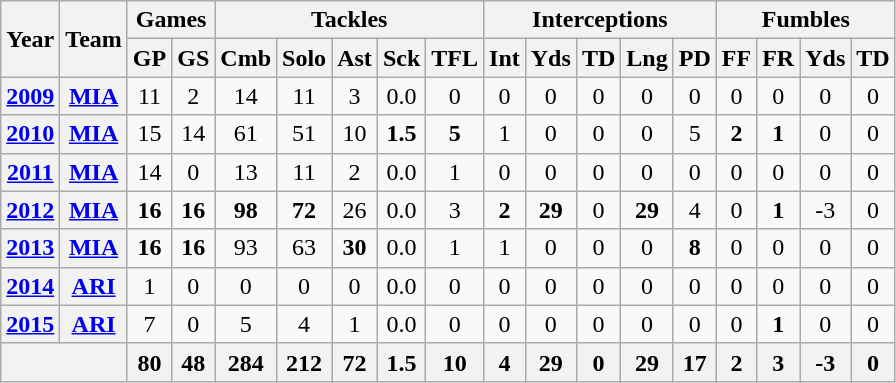<table class="wikitable" style="text-align:center">
<tr>
<th rowspan="2">Year</th>
<th rowspan="2">Team</th>
<th colspan="2">Games</th>
<th colspan="5">Tackles</th>
<th colspan="5">Interceptions</th>
<th colspan="4">Fumbles</th>
</tr>
<tr>
<th>GP</th>
<th>GS</th>
<th>Cmb</th>
<th>Solo</th>
<th>Ast</th>
<th>Sck</th>
<th>TFL</th>
<th>Int</th>
<th>Yds</th>
<th>TD</th>
<th>Lng</th>
<th>PD</th>
<th>FF</th>
<th>FR</th>
<th>Yds</th>
<th>TD</th>
</tr>
<tr>
<th><a href='#'>2009</a></th>
<th><a href='#'>MIA</a></th>
<td>11</td>
<td>2</td>
<td>14</td>
<td>11</td>
<td>3</td>
<td>0.0</td>
<td>0</td>
<td>0</td>
<td>0</td>
<td>0</td>
<td>0</td>
<td>0</td>
<td>0</td>
<td>0</td>
<td>0</td>
<td>0</td>
</tr>
<tr>
<th><a href='#'>2010</a></th>
<th><a href='#'>MIA</a></th>
<td>15</td>
<td>14</td>
<td>61</td>
<td>51</td>
<td>10</td>
<td><strong>1.5</strong></td>
<td><strong>5</strong></td>
<td>1</td>
<td>0</td>
<td>0</td>
<td>0</td>
<td>5</td>
<td><strong>2</strong></td>
<td><strong>1</strong></td>
<td>0</td>
<td>0</td>
</tr>
<tr>
<th><a href='#'>2011</a></th>
<th><a href='#'>MIA</a></th>
<td>14</td>
<td>0</td>
<td>13</td>
<td>11</td>
<td>2</td>
<td>0.0</td>
<td>1</td>
<td>0</td>
<td>0</td>
<td>0</td>
<td>0</td>
<td>0</td>
<td>0</td>
<td>0</td>
<td>0</td>
<td>0</td>
</tr>
<tr>
<th><a href='#'>2012</a></th>
<th><a href='#'>MIA</a></th>
<td><strong>16</strong></td>
<td><strong>16</strong></td>
<td><strong>98</strong></td>
<td><strong>72</strong></td>
<td>26</td>
<td>0.0</td>
<td>3</td>
<td><strong>2</strong></td>
<td><strong>29</strong></td>
<td>0</td>
<td><strong>29</strong></td>
<td>4</td>
<td>0</td>
<td><strong>1</strong></td>
<td>-3</td>
<td>0</td>
</tr>
<tr>
<th><a href='#'>2013</a></th>
<th><a href='#'>MIA</a></th>
<td><strong>16</strong></td>
<td><strong>16</strong></td>
<td>93</td>
<td>63</td>
<td><strong>30</strong></td>
<td>0.0</td>
<td>1</td>
<td>1</td>
<td>0</td>
<td>0</td>
<td>0</td>
<td><strong>8</strong></td>
<td>0</td>
<td>0</td>
<td>0</td>
<td>0</td>
</tr>
<tr>
<th><a href='#'>2014</a></th>
<th><a href='#'>ARI</a></th>
<td>1</td>
<td>0</td>
<td>0</td>
<td>0</td>
<td>0</td>
<td>0.0</td>
<td>0</td>
<td>0</td>
<td>0</td>
<td>0</td>
<td>0</td>
<td>0</td>
<td>0</td>
<td>0</td>
<td>0</td>
<td>0</td>
</tr>
<tr>
<th><a href='#'>2015</a></th>
<th><a href='#'>ARI</a></th>
<td>7</td>
<td>0</td>
<td>5</td>
<td>4</td>
<td>1</td>
<td>0.0</td>
<td>0</td>
<td>0</td>
<td>0</td>
<td>0</td>
<td>0</td>
<td>0</td>
<td>0</td>
<td><strong>1</strong></td>
<td>0</td>
<td>0</td>
</tr>
<tr>
<th colspan="2"></th>
<th>80</th>
<th>48</th>
<th>284</th>
<th>212</th>
<th>72</th>
<th>1.5</th>
<th>10</th>
<th>4</th>
<th>29</th>
<th>0</th>
<th>29</th>
<th>17</th>
<th>2</th>
<th>3</th>
<th>-3</th>
<th>0</th>
</tr>
</table>
